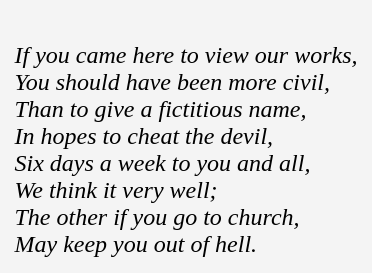<table cellpadding=10 border="0" align=center>
<tr>
<td bgcolor=#f4f4f4><br><em>If you came here to view our works,</em><br>
<em>You should have been more civil,</em><br>
<em>Than to give a fictitious name,</em><br>
<em>In hopes to cheat the devil,</em><br><em>Six days a week to you and all,</em><br>
<em>We think it very well;</em><br>
<em>The other if you go to church,</em><br>
<em>May keep you out of hell.</em><br></td>
</tr>
</table>
